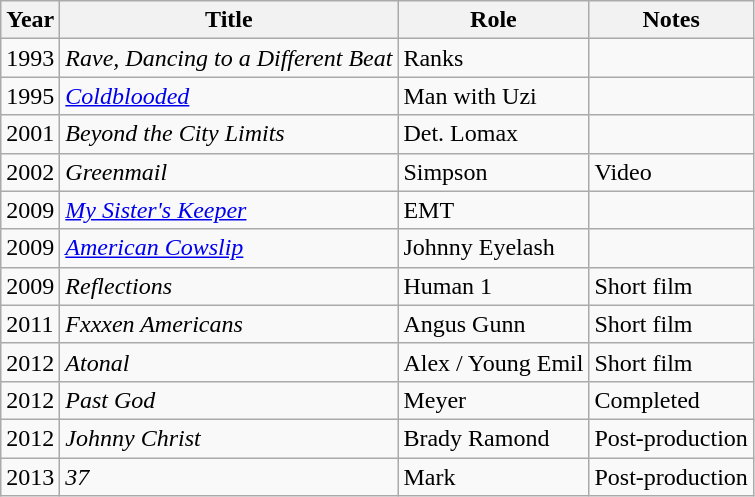<table class="wikitable sortable">
<tr>
<th>Year</th>
<th>Title</th>
<th>Role</th>
<th class="unsortable">Notes</th>
</tr>
<tr>
<td>1993</td>
<td><em>Rave, Dancing to a Different Beat</em></td>
<td>Ranks</td>
<td></td>
</tr>
<tr>
<td>1995</td>
<td><em><a href='#'>Coldblooded</a></em></td>
<td>Man with Uzi</td>
<td></td>
</tr>
<tr>
<td>2001</td>
<td><em>Beyond the City Limits</em></td>
<td>Det. Lomax</td>
<td></td>
</tr>
<tr>
<td>2002</td>
<td><em>Greenmail</em></td>
<td>Simpson</td>
<td>Video</td>
</tr>
<tr>
<td>2009</td>
<td><em><a href='#'>My Sister's Keeper</a></em></td>
<td>EMT</td>
<td></td>
</tr>
<tr>
<td>2009</td>
<td><em><a href='#'>American Cowslip</a></em></td>
<td>Johnny Eyelash</td>
<td></td>
</tr>
<tr>
<td>2009</td>
<td><em>Reflections</em></td>
<td>Human 1</td>
<td>Short film</td>
</tr>
<tr>
<td>2011</td>
<td><em>Fxxxen Americans</em></td>
<td>Angus Gunn</td>
<td>Short film</td>
</tr>
<tr>
<td>2012</td>
<td><em>Atonal</em></td>
<td>Alex / Young Emil</td>
<td>Short film</td>
</tr>
<tr>
<td>2012</td>
<td><em>Past God</em></td>
<td>Meyer</td>
<td>Completed</td>
</tr>
<tr>
<td>2012</td>
<td><em>Johnny Christ</em></td>
<td>Brady Ramond</td>
<td>Post-production</td>
</tr>
<tr>
<td>2013</td>
<td><em>37</em></td>
<td>Mark</td>
<td>Post-production</td>
</tr>
</table>
